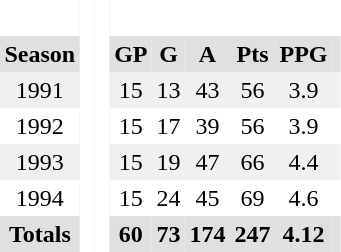<table BORDER="0" CELLPADDING="3" CELLSPACING="0">
<tr style="text-align: center; background: #e0e0e0">
<th colspan="1" style="background: #ffffff"> </th>
<th rowspan="99" style="background: #ffffff"> </th>
<th rowspan="99" style="background: #ffffff"> </th>
</tr>
<tr style="text-align: center; background: #e0e0e0">
<th>Season</th>
<th>GP</th>
<th>G</th>
<th>A</th>
<th>Pts</th>
<th>PPG</th>
<th></th>
</tr>
<tr style="text-align: center; background: #f0f0f0">
<td>1991</td>
<td>15</td>
<td>13</td>
<td>43</td>
<td>56</td>
<td>3.9</td>
<td></td>
</tr>
<tr ALIGN="center">
<td>1992</td>
<td>15</td>
<td>17</td>
<td>39</td>
<td>56</td>
<td>3.9</td>
<td></td>
</tr>
<tr style="text-align: center; background: #f0f0f0">
<td>1993</td>
<td>15</td>
<td>19</td>
<td>47</td>
<td>66</td>
<td>4.4</td>
<td></td>
</tr>
<tr ALIGN="center">
<td>1994</td>
<td>15</td>
<td>24</td>
<td>45</td>
<td>69</td>
<td>4.6</td>
<td></td>
</tr>
<tr style="text-align: center; background: #e0e0e0">
<th colspan="1.5">Totals</th>
<th>60</th>
<th>73</th>
<th>174</th>
<th>247</th>
<th>4.12</th>
<th></th>
</tr>
</table>
